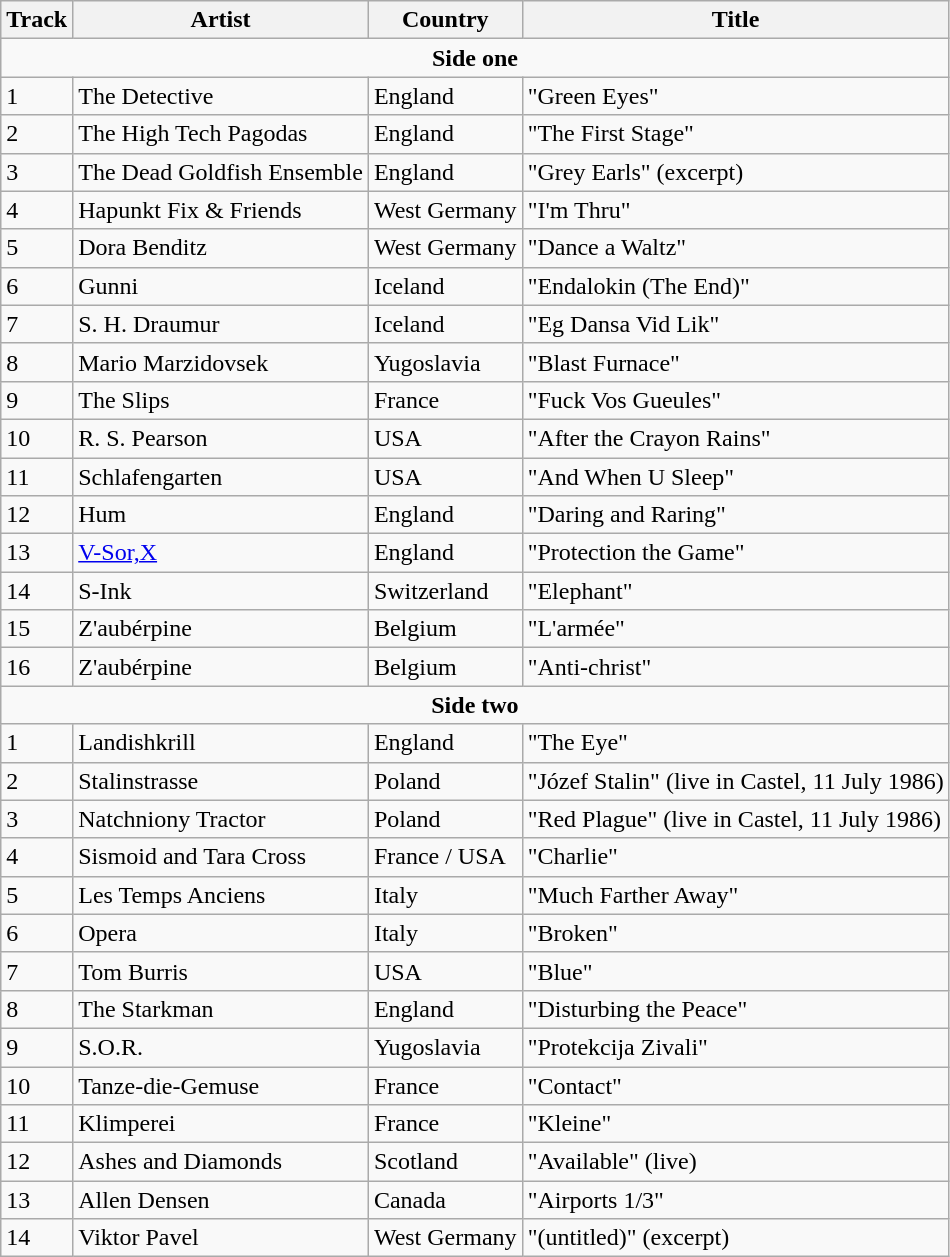<table class="wikitable">
<tr>
<th>Track</th>
<th>Artist</th>
<th>Country</th>
<th>Title</th>
</tr>
<tr>
<td colspan="4" align="center"><strong>Side one</strong></td>
</tr>
<tr>
<td>1</td>
<td>The Detective</td>
<td>England</td>
<td>"Green Eyes"</td>
</tr>
<tr>
<td>2</td>
<td>The High Tech Pagodas</td>
<td>England</td>
<td>"The First Stage"</td>
</tr>
<tr>
<td>3</td>
<td>The Dead Goldfish Ensemble</td>
<td>England</td>
<td>"Grey Earls" (excerpt)</td>
</tr>
<tr>
<td>4</td>
<td>Hapunkt Fix & Friends</td>
<td>West Germany</td>
<td>"I'm Thru"</td>
</tr>
<tr>
<td>5</td>
<td>Dora Benditz</td>
<td>West Germany</td>
<td>"Dance a Waltz"</td>
</tr>
<tr>
<td>6</td>
<td>Gunni</td>
<td>Iceland</td>
<td>"Endalokin (The End)"</td>
</tr>
<tr>
<td>7</td>
<td>S. H. Draumur</td>
<td>Iceland</td>
<td>"Eg Dansa Vid Lik"</td>
</tr>
<tr>
<td>8</td>
<td>Mario Marzidovsek</td>
<td>Yugoslavia</td>
<td>"Blast Furnace"</td>
</tr>
<tr>
<td>9</td>
<td>The Slips</td>
<td>France</td>
<td>"Fuck Vos Gueules"</td>
</tr>
<tr>
<td>10</td>
<td>R. S. Pearson</td>
<td>USA</td>
<td>"After the Crayon Rains"</td>
</tr>
<tr>
<td>11</td>
<td>Schlafengarten</td>
<td>USA</td>
<td>"And When U Sleep"</td>
</tr>
<tr>
<td>12</td>
<td>Hum</td>
<td>England</td>
<td>"Daring and Raring"</td>
</tr>
<tr>
<td>13</td>
<td><a href='#'>V-Sor,X</a></td>
<td>England</td>
<td>"Protection the Game"</td>
</tr>
<tr>
<td>14</td>
<td>S-Ink</td>
<td>Switzerland</td>
<td>"Elephant"</td>
</tr>
<tr>
<td>15</td>
<td>Z'aubérpine</td>
<td>Belgium</td>
<td>"L'armée"</td>
</tr>
<tr>
<td>16</td>
<td>Z'aubérpine</td>
<td>Belgium</td>
<td>"Anti-christ"</td>
</tr>
<tr>
<td colspan="4" align="center"><strong>Side two</strong></td>
</tr>
<tr>
<td>1</td>
<td>Landishkrill</td>
<td>England</td>
<td>"The Eye"</td>
</tr>
<tr>
<td>2</td>
<td>Stalinstrasse</td>
<td>Poland</td>
<td>"Józef Stalin" (live in Castel, 11 July 1986)</td>
</tr>
<tr>
<td>3</td>
<td>Natchniony Tractor</td>
<td>Poland</td>
<td>"Red Plague" (live in Castel, 11 July 1986)</td>
</tr>
<tr>
<td>4</td>
<td>Sismoid and Tara Cross</td>
<td>France / USA</td>
<td>"Charlie"</td>
</tr>
<tr>
<td>5</td>
<td>Les Temps Anciens</td>
<td>Italy</td>
<td>"Much Farther Away"</td>
</tr>
<tr>
<td>6</td>
<td>Opera</td>
<td>Italy</td>
<td>"Broken"</td>
</tr>
<tr>
<td>7</td>
<td>Tom Burris</td>
<td>USA</td>
<td>"Blue"</td>
</tr>
<tr>
<td>8</td>
<td>The Starkman</td>
<td>England</td>
<td>"Disturbing the Peace"</td>
</tr>
<tr>
<td>9</td>
<td>S.O.R.</td>
<td>Yugoslavia</td>
<td>"Protekcija Zivali"</td>
</tr>
<tr>
<td>10</td>
<td>Tanze-die-Gemuse</td>
<td>France</td>
<td>"Contact"</td>
</tr>
<tr>
<td>11</td>
<td>Klimperei</td>
<td>France</td>
<td>"Kleine"</td>
</tr>
<tr>
<td>12</td>
<td>Ashes and Diamonds</td>
<td>Scotland</td>
<td>"Available" (live)</td>
</tr>
<tr>
<td>13</td>
<td>Allen Densen</td>
<td>Canada</td>
<td>"Airports 1/3"</td>
</tr>
<tr>
<td>14</td>
<td>Viktor Pavel</td>
<td>West Germany</td>
<td>"(untitled)" (excerpt)</td>
</tr>
</table>
